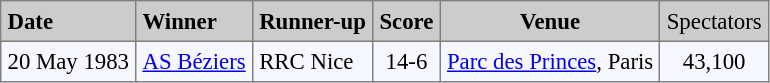<table bgcolor="#f7f8ff" cellpadding="4" cellspacing="0" border="1" style="font-size: 95%; border: gray solid 1px; border-collapse: collapse;">
<tr bgcolor="#CCCCCC">
<td><strong>Date</strong></td>
<td><strong>Winner</strong></td>
<td><strong>Runner-up</strong></td>
<td align=center><strong>Score</strong></td>
<td align=center><strong>Venue<em></td>
<td align=center></strong>Spectators<strong></td>
</tr>
<tr>
<td align=center>20 May 1983</td>
<td></strong><a href='#'>AS Béziers</a><strong></td>
<td>RRC Nice</td>
<td align=center>14-6</td>
<td align=center><a href='#'>Parc des Princes</a>, Paris</td>
<td align=center>43,100</td>
</tr>
</table>
